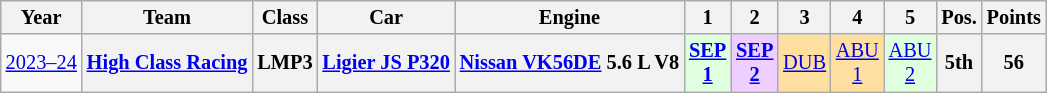<table class="wikitable" style="text-align:center; font-size:85%">
<tr>
<th>Year</th>
<th>Team</th>
<th>Class</th>
<th>Car</th>
<th>Engine</th>
<th>1</th>
<th>2</th>
<th>3</th>
<th>4</th>
<th>5</th>
<th>Pos.</th>
<th>Points</th>
</tr>
<tr>
<td><a href='#'>2023–24</a></td>
<th><a href='#'>High Class Racing</a></th>
<th>LMP3</th>
<th><a href='#'>Ligier JS P320</a></th>
<th><a href='#'>Nissan VK56DE</a> 5.6 L V8</th>
<td style="background:#DFFFDF;"><strong><a href='#'>SEP<br>1</a></strong><br></td>
<td style="background:#EFCFFF;"><strong><a href='#'>SEP<br>2</a></strong><br></td>
<td style="background:#FFDF9F;"><a href='#'>DUB</a><br></td>
<td style="background:#FFDF9F;"><a href='#'>ABU<br>1</a><br></td>
<td style="background:#DFFFDF;"><a href='#'>ABU<br>2</a><br></td>
<th>5th</th>
<th>56</th>
</tr>
</table>
